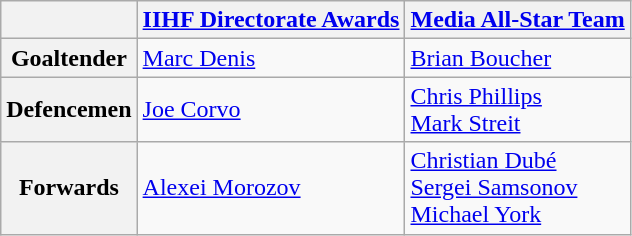<table class="wikitable">
<tr>
<th></th>
<th><a href='#'>IIHF Directorate Awards</a></th>
<th><a href='#'>Media All-Star Team</a></th>
</tr>
<tr>
<th>Goaltender</th>
<td> <a href='#'>Marc Denis</a></td>
<td> <a href='#'>Brian Boucher</a></td>
</tr>
<tr>
<th>Defencemen</th>
<td> <a href='#'>Joe Corvo</a></td>
<td> <a href='#'>Chris Phillips</a><br> <a href='#'>Mark Streit</a></td>
</tr>
<tr>
<th>Forwards</th>
<td> <a href='#'>Alexei Morozov</a></td>
<td> <a href='#'>Christian Dubé</a><br> <a href='#'>Sergei Samsonov</a><br> <a href='#'>Michael York</a></td>
</tr>
</table>
